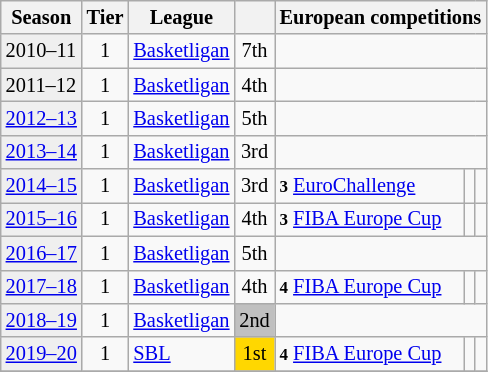<table class="wikitable" style="font-size:85%">
<tr>
<th>Season</th>
<th>Tier</th>
<th>League</th>
<th></th>
<th colspan=3>European competitions</th>
</tr>
<tr>
<td style="background:#efefef;">2010–11</td>
<td align="center">1</td>
<td><a href='#'>Basketligan</a></td>
<td align="center">7th</td>
<td colspan=3></td>
</tr>
<tr>
<td style="background:#efefef;">2011–12</td>
<td align="center">1</td>
<td><a href='#'>Basketligan</a></td>
<td align="center">4th</td>
<td colspan=3></td>
</tr>
<tr>
<td style="background:#efefef;"><a href='#'>2012–13</a></td>
<td align="center">1</td>
<td><a href='#'>Basketligan</a></td>
<td align="center">5th</td>
<td colspan=3></td>
</tr>
<tr>
<td style="background:#efefef;"><a href='#'>2013–14</a></td>
<td align="center">1</td>
<td><a href='#'>Basketligan</a></td>
<td align="center">3rd</td>
<td colspan=3></td>
</tr>
<tr>
<td style="background:#efefef;"><a href='#'>2014–15</a></td>
<td align="center">1</td>
<td><a href='#'>Basketligan</a></td>
<td align="center">3rd</td>
<td><small><strong>3</strong></small> <a href='#'>EuroChallenge</a></td>
<td></td>
<td></td>
</tr>
<tr>
<td style="background:#efefef;"><a href='#'>2015–16</a></td>
<td align="center">1</td>
<td><a href='#'>Basketligan</a></td>
<td align="center">4th</td>
<td><small><strong>3</strong></small> <a href='#'>FIBA Europe Cup</a></td>
<td></td>
<td></td>
</tr>
<tr>
<td style="background:#efefef;"><a href='#'>2016–17</a></td>
<td align="center">1</td>
<td><a href='#'>Basketligan</a></td>
<td align="center">5th</td>
<td colspan=3></td>
</tr>
<tr>
<td style="background:#efefef;"><a href='#'>2017–18</a></td>
<td align="center">1</td>
<td><a href='#'>Basketligan</a></td>
<td align="center">4th</td>
<td><small><strong>4</strong></small> <a href='#'>FIBA Europe Cup</a></td>
<td></td>
<td></td>
</tr>
<tr>
<td style="background:#efefef;"><a href='#'>2018–19</a></td>
<td align="center">1</td>
<td><a href='#'>Basketligan</a></td>
<td align="center" bgcolor=silver>2nd</td>
<td colspan=3></td>
</tr>
<tr>
<td style="background:#efefef;"><a href='#'>2019–20</a></td>
<td align="center">1</td>
<td><a href='#'>SBL</a></td>
<td align="center" bgcolor=gold>1st</td>
<td><small><strong>4</strong></small> <a href='#'>FIBA Europe Cup</a></td>
<td></td>
<td></td>
</tr>
<tr>
</tr>
</table>
